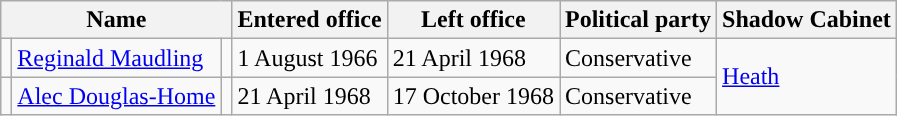<table class="wikitable">
<tr>
<th colspan=3>Name</th>
<th>Entered office</th>
<th>Left office</th>
<th>Political party</th>
<th>Shadow Cabinet</th>
</tr>
<tr>
<td style="background-color: "></td>
<td><a href='#'>Reginald Maudling</a></td>
<td></td>
<td>1 August 1966</td>
<td>21 April 1968</td>
<td>Conservative</td>
<td rowspan=2 ><a href='#'>Heath</a></td>
</tr>
<tr>
<td style="background-color: "></td>
<td><a href='#'>Alec Douglas-Home</a></td>
<td></td>
<td>21 April 1968</td>
<td>17 October 1968</td>
<td>Conservative</td>
</tr>
</table>
